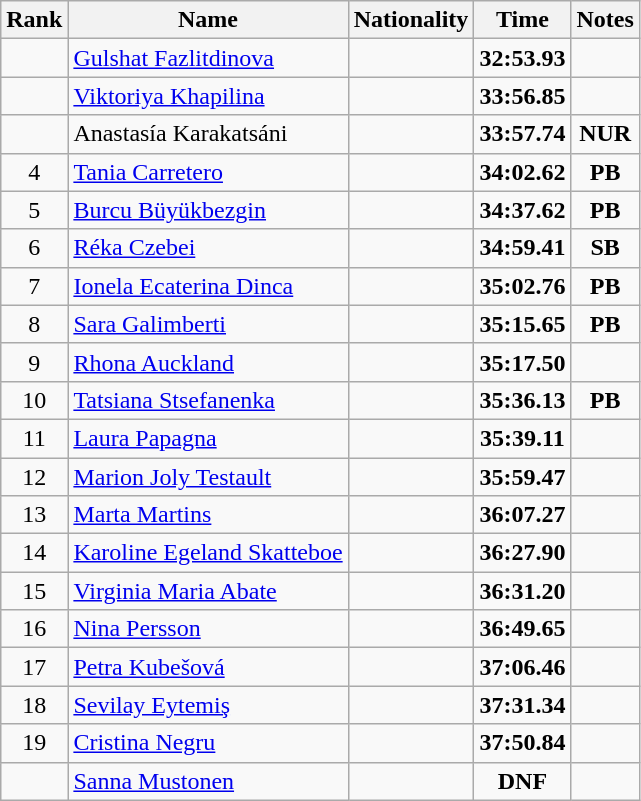<table class="wikitable sortable" style="text-align:center">
<tr>
<th>Rank</th>
<th>Name</th>
<th>Nationality</th>
<th>Time</th>
<th>Notes</th>
</tr>
<tr>
<td></td>
<td align=left><a href='#'>Gulshat Fazlitdinova</a></td>
<td align=left></td>
<td><strong>32:53.93</strong></td>
<td></td>
</tr>
<tr>
<td></td>
<td align=left><a href='#'>Viktoriya Khapilina</a></td>
<td align=left></td>
<td><strong>33:56.85</strong></td>
<td></td>
</tr>
<tr>
<td></td>
<td align=left>Anastasía Karakatsáni</td>
<td align=left></td>
<td><strong>33:57.74</strong></td>
<td><strong>NUR</strong></td>
</tr>
<tr>
<td>4</td>
<td align=left><a href='#'>Tania Carretero</a></td>
<td align=left></td>
<td><strong>34:02.62</strong></td>
<td><strong>PB</strong></td>
</tr>
<tr>
<td>5</td>
<td align=left><a href='#'>Burcu Büyükbezgin</a></td>
<td align=left></td>
<td><strong>34:37.62</strong></td>
<td><strong>PB</strong></td>
</tr>
<tr>
<td>6</td>
<td align=left><a href='#'>Réka Czebei</a></td>
<td align=left></td>
<td><strong>34:59.41</strong></td>
<td><strong>SB</strong></td>
</tr>
<tr>
<td>7</td>
<td align=left><a href='#'>Ionela Ecaterina Dinca</a></td>
<td align=left></td>
<td><strong>35:02.76</strong></td>
<td><strong>PB</strong></td>
</tr>
<tr>
<td>8</td>
<td align=left><a href='#'>Sara Galimberti</a></td>
<td align=left></td>
<td><strong>35:15.65</strong></td>
<td><strong>PB</strong></td>
</tr>
<tr>
<td>9</td>
<td align=left><a href='#'>Rhona Auckland</a></td>
<td align=left></td>
<td><strong>35:17.50</strong></td>
<td></td>
</tr>
<tr>
<td>10</td>
<td align=left><a href='#'>Tatsiana Stsefanenka</a></td>
<td align=left></td>
<td><strong>35:36.13</strong></td>
<td><strong>PB</strong></td>
</tr>
<tr>
<td>11</td>
<td align=left><a href='#'>Laura Papagna</a></td>
<td align=left></td>
<td><strong>35:39.11</strong></td>
<td></td>
</tr>
<tr>
<td>12</td>
<td align=left><a href='#'>Marion Joly Testault</a></td>
<td align=left></td>
<td><strong>35:59.47</strong></td>
<td></td>
</tr>
<tr>
<td>13</td>
<td align=left><a href='#'>Marta Martins</a></td>
<td align=left></td>
<td><strong>36:07.27</strong></td>
<td></td>
</tr>
<tr>
<td>14</td>
<td align=left><a href='#'>Karoline Egeland Skatteboe</a></td>
<td align=left></td>
<td><strong>36:27.90</strong></td>
<td></td>
</tr>
<tr>
<td>15</td>
<td align=left><a href='#'>Virginia Maria Abate</a></td>
<td align=left></td>
<td><strong>36:31.20</strong></td>
<td></td>
</tr>
<tr>
<td>16</td>
<td align=left><a href='#'>Nina Persson</a></td>
<td align=left></td>
<td><strong>36:49.65</strong></td>
<td></td>
</tr>
<tr>
<td>17</td>
<td align=left><a href='#'>Petra Kubešová</a></td>
<td align=left></td>
<td><strong>37:06.46</strong></td>
<td></td>
</tr>
<tr>
<td>18</td>
<td align=left><a href='#'>Sevilay Eytemiş</a></td>
<td align=left></td>
<td><strong>37:31.34</strong></td>
<td></td>
</tr>
<tr>
<td>19</td>
<td align=left><a href='#'>Cristina Negru</a></td>
<td align=left></td>
<td><strong>37:50.84</strong></td>
<td></td>
</tr>
<tr>
<td></td>
<td align=left><a href='#'>Sanna Mustonen</a></td>
<td align=left></td>
<td><strong>DNF</strong></td>
<td></td>
</tr>
</table>
